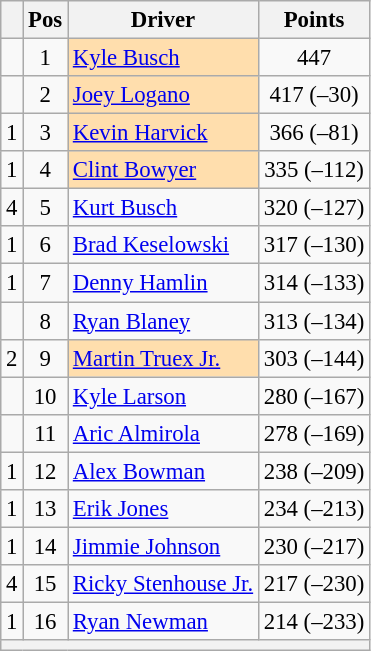<table class="wikitable" style="font-size: 95%">
<tr>
<th></th>
<th>Pos</th>
<th>Driver</th>
<th>Points</th>
</tr>
<tr>
<td align="left"></td>
<td style="text-align:center;">1</td>
<td style="background:#FFDEAD;"><a href='#'>Kyle Busch</a></td>
<td style="text-align:center;">447</td>
</tr>
<tr>
<td align="left"></td>
<td style="text-align:center;">2</td>
<td style="background:#FFDEAD;"><a href='#'>Joey Logano</a></td>
<td style="text-align:center;">417 (–30)</td>
</tr>
<tr>
<td align="left"> 1</td>
<td style="text-align:center;">3</td>
<td style="background:#FFDEAD;"><a href='#'>Kevin Harvick</a></td>
<td style="text-align:center;">366 (–81)</td>
</tr>
<tr>
<td align="left"> 1</td>
<td style="text-align:center;">4</td>
<td style="background:#FFDEAD;"><a href='#'>Clint Bowyer</a></td>
<td style="text-align:center;">335 (–112)</td>
</tr>
<tr>
<td align="left"> 4</td>
<td style="text-align:center;">5</td>
<td><a href='#'>Kurt Busch</a></td>
<td style="text-align:center;">320 (–127)</td>
</tr>
<tr>
<td align="left"> 1</td>
<td style="text-align:center;">6</td>
<td><a href='#'>Brad Keselowski</a></td>
<td style="text-align:center;">317 (–130)</td>
</tr>
<tr>
<td align="left"> 1</td>
<td style="text-align:center;">7</td>
<td><a href='#'>Denny Hamlin</a></td>
<td style="text-align:center;">314 (–133)</td>
</tr>
<tr>
<td align="left"></td>
<td style="text-align:center;">8</td>
<td><a href='#'>Ryan Blaney</a></td>
<td style="text-align:center;">313 (–134)</td>
</tr>
<tr>
<td align="left"> 2</td>
<td style="text-align:center;">9</td>
<td style="background:#FFDEAD;"><a href='#'>Martin Truex Jr.</a></td>
<td style="text-align:center;">303 (–144)</td>
</tr>
<tr>
<td align="left"></td>
<td style="text-align:center;">10</td>
<td><a href='#'>Kyle Larson</a></td>
<td style="text-align:center;">280 (–167)</td>
</tr>
<tr>
<td align="left"></td>
<td style="text-align:center;">11</td>
<td><a href='#'>Aric Almirola</a></td>
<td style="text-align:center;">278 (–169)</td>
</tr>
<tr>
<td align="left"> 1</td>
<td style="text-align:center;">12</td>
<td><a href='#'>Alex Bowman</a></td>
<td style="text-align:center;">238 (–209)</td>
</tr>
<tr>
<td align="left"> 1</td>
<td style="text-align:center;">13</td>
<td><a href='#'>Erik Jones</a></td>
<td style="text-align:center;">234 (–213)</td>
</tr>
<tr>
<td align="left"> 1</td>
<td style="text-align:center;">14</td>
<td><a href='#'>Jimmie Johnson</a></td>
<td style="text-align:center;">230 (–217)</td>
</tr>
<tr>
<td align="left"> 4</td>
<td style="text-align:center;">15</td>
<td><a href='#'>Ricky Stenhouse Jr.</a></td>
<td style="text-align:center;">217 (–230)</td>
</tr>
<tr>
<td align="left"> 1</td>
<td style="text-align:center;">16</td>
<td><a href='#'>Ryan Newman</a></td>
<td style="text-align:center;">214 (–233)</td>
</tr>
<tr class="sortbottom">
<th colspan="9"></th>
</tr>
</table>
